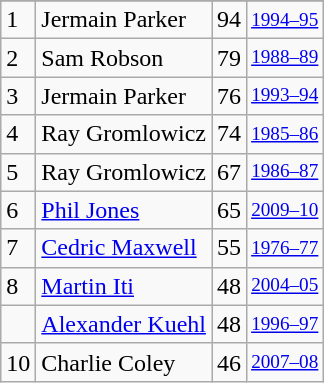<table class="wikitable">
<tr>
</tr>
<tr>
<td>1</td>
<td>Jermain Parker</td>
<td>94</td>
<td style="font-size:80%;"><a href='#'>1994–95</a></td>
</tr>
<tr>
<td>2</td>
<td>Sam Robson</td>
<td>79</td>
<td style="font-size:80%;"><a href='#'>1988–89</a></td>
</tr>
<tr>
<td>3</td>
<td>Jermain Parker</td>
<td>76</td>
<td style="font-size:80%;"><a href='#'>1993–94</a></td>
</tr>
<tr>
<td>4</td>
<td>Ray Gromlowicz</td>
<td>74</td>
<td style="font-size:80%;"><a href='#'>1985–86</a></td>
</tr>
<tr>
<td>5</td>
<td>Ray Gromlowicz</td>
<td>67</td>
<td style="font-size:80%;"><a href='#'>1986–87</a></td>
</tr>
<tr>
<td>6</td>
<td><a href='#'>Phil Jones</a></td>
<td>65</td>
<td style="font-size:80%;"><a href='#'>2009–10</a></td>
</tr>
<tr>
<td>7</td>
<td><a href='#'>Cedric Maxwell</a></td>
<td>55</td>
<td style="font-size:80%;"><a href='#'>1976–77</a></td>
</tr>
<tr>
<td>8</td>
<td><a href='#'>Martin Iti</a></td>
<td>48</td>
<td style="font-size:80%;"><a href='#'>2004–05</a></td>
</tr>
<tr>
<td></td>
<td><a href='#'>Alexander Kuehl</a></td>
<td>48</td>
<td style="font-size:80%;"><a href='#'>1996–97</a></td>
</tr>
<tr>
<td>10</td>
<td>Charlie Coley</td>
<td>46</td>
<td style="font-size:80%;"><a href='#'>2007–08</a></td>
</tr>
</table>
